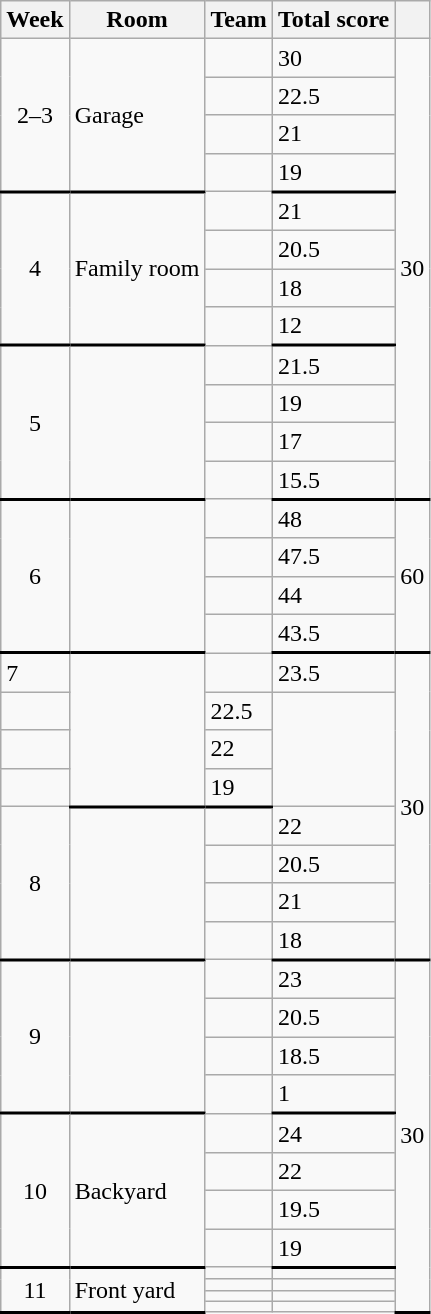<table class="wikitable">
<tr>
<th>Week</th>
<th>Room</th>
<th>Team</th>
<th>Total score</th>
<th></th>
</tr>
<tr>
<td style="text-align:center; border-bottom: 2px solid black" rowspan=4>2–3</td>
<td style="border-bottom: 2px solid black" rowspan=4>Garage</td>
<td></td>
<td>30</td>
<td style="text-align:center; border-bottom: 2px solid black" rowspan=12>30</td>
</tr>
<tr>
<td></td>
<td>22.5</td>
</tr>
<tr>
<td></td>
<td>21</td>
</tr>
<tr>
<td></td>
<td style="border-bottom: 2px solid black">19</td>
</tr>
<tr>
<td style="text-align:center; border-bottom: 2px solid black" rowspan=4>4</td>
<td style="border-bottom: 2px solid black" rowspan=4>Family room</td>
<td></td>
<td>21</td>
</tr>
<tr>
<td></td>
<td>20.5</td>
</tr>
<tr>
<td></td>
<td>18</td>
</tr>
<tr>
<td></td>
<td style="border-bottom: 2px solid black">12</td>
</tr>
<tr>
<td style="text-align:center; border-bottom: 2px solid black" rowspan=4>5</td>
<td style="border-bottom: 2px solid black" rowspan=4></td>
<td></td>
<td>21.5</td>
</tr>
<tr>
<td></td>
<td>19</td>
</tr>
<tr>
<td></td>
<td>17</td>
</tr>
<tr>
<td></td>
<td style="border-bottom: 2px solid black">15.5</td>
</tr>
<tr>
<td style="text-align:center; border-bottom: 2px solid black" rowspan=4>6</td>
<td style="border-bottom: 2px solid black" rowspan=4></td>
<td></td>
<td>48</td>
<td style="text-align:center; border-bottom: 2px solid black" rowspan=4>60</td>
</tr>
<tr>
<td></td>
<td>47.5</td>
</tr>
<tr>
<td></td>
<td>44</td>
</tr>
<tr>
<td></td>
<td style="border-bottom: 2px solid black">43.5</td>
</tr>
<tr>
<td>7</td>
<td style="border-bottom: 2px solid black" rowspan=4></td>
<td></td>
<td>23.5</td>
<td style="text-align:center; border-bottom: 2px solid black" rowspan=8>30</td>
</tr>
<tr>
<td></td>
<td>22.5</td>
</tr>
<tr>
<td></td>
<td>22</td>
</tr>
<tr>
<td></td>
<td style="border-bottom: 2px solid black">19</td>
</tr>
<tr>
<td style="text-align:center; border-bottom: 2px solid black" rowspan=4>8</td>
<td style="border-bottom: 2px solid black" rowspan=4></td>
<td></td>
<td>22</td>
</tr>
<tr>
<td></td>
<td>20.5</td>
</tr>
<tr>
<td></td>
<td>21</td>
</tr>
<tr>
<td></td>
<td style="border-bottom: 2px solid black">18</td>
</tr>
<tr>
<td style="text-align:center; border-bottom: 2px solid black" rowspan=4>9</td>
<td style="border-bottom: 2px solid black" rowspan=4></td>
<td></td>
<td>23</td>
<td style="text-align:center; border-bottom: 2px solid black" rowspan=12>30</td>
</tr>
<tr>
<td></td>
<td>20.5</td>
</tr>
<tr>
<td></td>
<td>18.5</td>
</tr>
<tr>
<td></td>
<td style="border-bottom: 2px solid black">1</td>
</tr>
<tr>
<td style="text-align:center; border-bottom: 2px solid black" rowspan=4>10</td>
<td style="border-bottom: 2px solid black" rowspan=4>Backyard</td>
<td></td>
<td>24</td>
</tr>
<tr>
<td></td>
<td>22</td>
</tr>
<tr>
<td></td>
<td>19.5</td>
</tr>
<tr>
<td></td>
<td style="border-bottom: 2px solid black">19</td>
</tr>
<tr>
<td style="text-align:center; border-bottom: 2px solid black" rowspan=4>11</td>
<td style="border-bottom: 2px solid black" rowspan=4>Front yard</td>
<td></td>
<td></td>
</tr>
<tr>
<td></td>
<td></td>
</tr>
<tr>
<td></td>
<td></td>
</tr>
<tr>
<td></td>
<td></td>
</tr>
</table>
